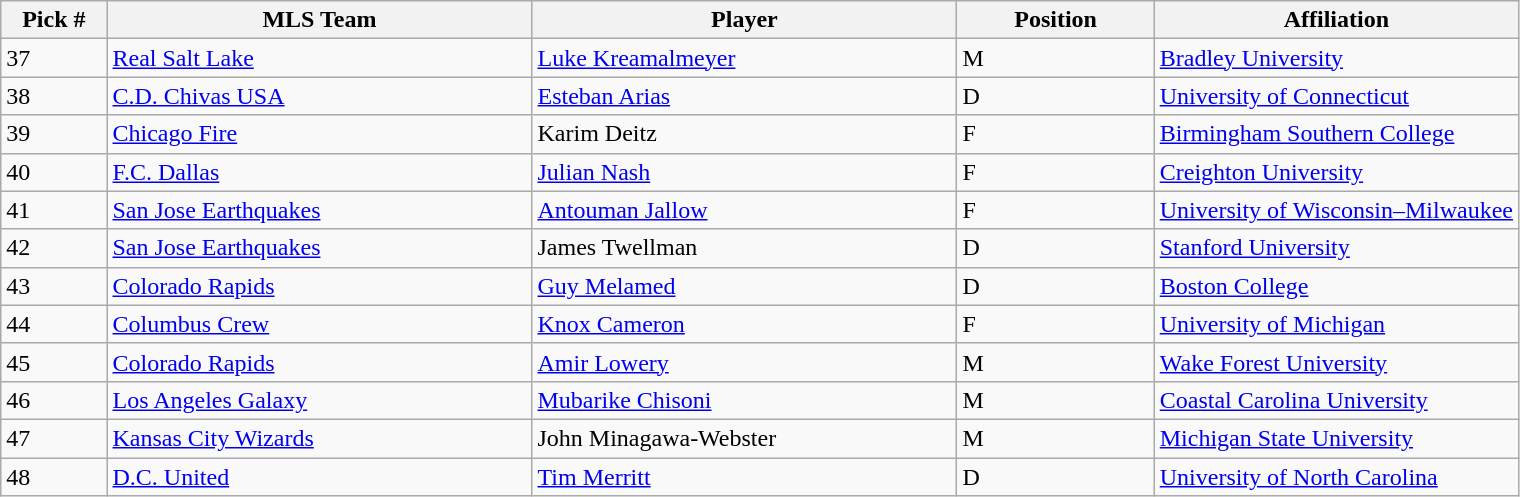<table class="wikitable sortable">
<tr>
<th width=7%>Pick #</th>
<th width=28%>MLS Team</th>
<th width=28%>Player</th>
<th width=13%>Position</th>
<th>Affiliation</th>
</tr>
<tr>
<td>37</td>
<td><a href='#'>Real Salt Lake</a></td>
<td> <a href='#'>Luke Kreamalmeyer</a></td>
<td>M</td>
<td><a href='#'>Bradley University</a></td>
</tr>
<tr>
<td>38</td>
<td><a href='#'>C.D. Chivas USA</a></td>
<td> <a href='#'>Esteban Arias</a></td>
<td>D</td>
<td><a href='#'>University of Connecticut</a></td>
</tr>
<tr>
<td>39</td>
<td><a href='#'>Chicago Fire</a></td>
<td> Karim Deitz</td>
<td>F</td>
<td><a href='#'>Birmingham Southern College</a></td>
</tr>
<tr>
<td>40</td>
<td><a href='#'>F.C. Dallas</a></td>
<td> <a href='#'>Julian Nash</a></td>
<td>F</td>
<td><a href='#'>Creighton University</a></td>
</tr>
<tr>
<td>41</td>
<td><a href='#'>San Jose Earthquakes</a></td>
<td> <a href='#'>Antouman Jallow</a></td>
<td>F</td>
<td><a href='#'>University of Wisconsin–Milwaukee</a></td>
</tr>
<tr>
<td>42</td>
<td><a href='#'>San Jose Earthquakes</a></td>
<td> James Twellman</td>
<td>D</td>
<td><a href='#'>Stanford University</a></td>
</tr>
<tr>
<td>43</td>
<td><a href='#'>Colorado Rapids</a></td>
<td> <a href='#'>Guy Melamed</a></td>
<td>D</td>
<td><a href='#'>Boston College</a></td>
</tr>
<tr>
<td>44</td>
<td><a href='#'>Columbus Crew</a></td>
<td> <a href='#'>Knox Cameron</a></td>
<td>F</td>
<td><a href='#'>University of Michigan</a></td>
</tr>
<tr>
<td>45</td>
<td><a href='#'>Colorado Rapids</a></td>
<td> <a href='#'>Amir Lowery</a></td>
<td>M</td>
<td><a href='#'>Wake Forest University</a></td>
</tr>
<tr>
<td>46</td>
<td><a href='#'>Los Angeles Galaxy</a></td>
<td> <a href='#'>Mubarike Chisoni</a></td>
<td>M</td>
<td><a href='#'>Coastal Carolina University</a></td>
</tr>
<tr>
<td>47</td>
<td><a href='#'>Kansas City Wizards</a></td>
<td> John Minagawa-Webster</td>
<td>M</td>
<td><a href='#'>Michigan State University</a></td>
</tr>
<tr>
<td>48</td>
<td><a href='#'>D.C. United</a></td>
<td> <a href='#'>Tim Merritt</a></td>
<td>D</td>
<td><a href='#'>University of North Carolina</a></td>
</tr>
</table>
